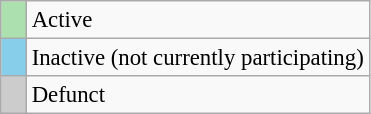<table class="wikitable" style="font-size:95%">
<tr>
<td style="width:10px;background:#ace1af"></td>
<td>Active</td>
</tr>
<tr>
<td style="width:10px;background:#87CEEB"></td>
<td>Inactive (not currently participating)</td>
</tr>
<tr>
<td style="width:10px;background:#cccccc"></td>
<td>Defunct</td>
</tr>
</table>
